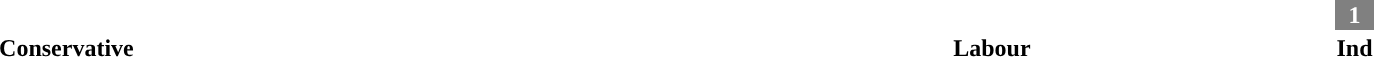<table style="width:100%; text-align:center;">
<tr style="color:white;">
<td style="background-color:"><strong>51</strong></td>
<td style="background-color:"><strong>10</strong></td>
<td style="background-color:gray; width:1.6%;"><strong>1</strong></td>
</tr>
<tr>
<td><span><strong>Conservative</strong></span></td>
<td><span><strong>Labour</strong></span></td>
<td><span><strong>Ind</strong></span></td>
</tr>
</table>
